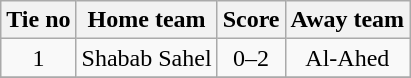<table class="wikitable" style="text-align: center">
<tr>
<th>Tie no</th>
<th>Home team</th>
<th>Score</th>
<th>Away team</th>
</tr>
<tr>
<td>1</td>
<td>Shabab Sahel</td>
<td>0–2</td>
<td>Al-Ahed</td>
</tr>
<tr>
</tr>
</table>
